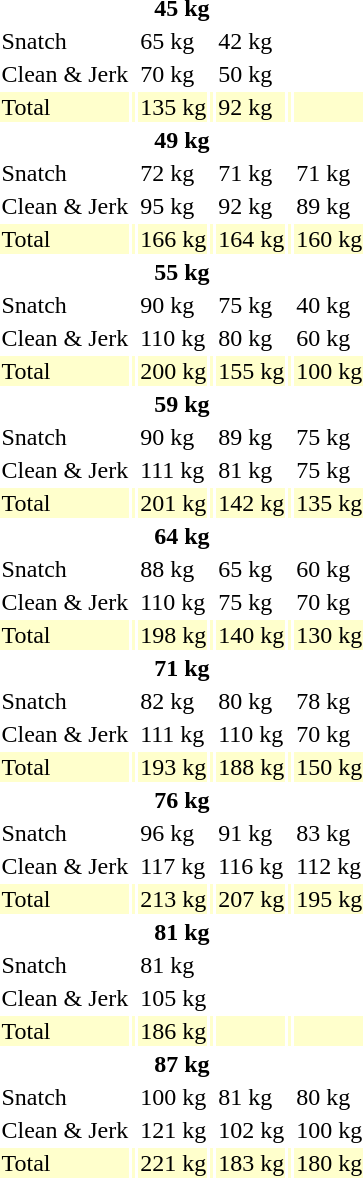<table>
<tr>
<th colspan=7>45 kg</th>
</tr>
<tr>
<td>Snatch</td>
<td></td>
<td>65 kg</td>
<td></td>
<td>42 kg</td>
<td></td>
<td></td>
</tr>
<tr>
<td>Clean & Jerk</td>
<td></td>
<td>70 kg</td>
<td></td>
<td>50 kg</td>
<td></td>
<td></td>
</tr>
<tr bgcolor=ffffcc>
<td>Total</td>
<td></td>
<td>135 kg</td>
<td></td>
<td>92 kg</td>
<td></td>
<td></td>
</tr>
<tr>
<th colspan=7>49 kg</th>
</tr>
<tr>
<td>Snatch</td>
<td></td>
<td>72 kg</td>
<td></td>
<td>71 kg</td>
<td></td>
<td>71 kg</td>
</tr>
<tr>
<td>Clean & Jerk</td>
<td></td>
<td>95 kg</td>
<td></td>
<td>92 kg</td>
<td></td>
<td>89 kg</td>
</tr>
<tr bgcolor=ffffcc>
<td>Total</td>
<td></td>
<td>166 kg</td>
<td></td>
<td>164 kg</td>
<td></td>
<td>160 kg</td>
</tr>
<tr>
<th colspan=7>55 kg</th>
</tr>
<tr>
<td>Snatch</td>
<td></td>
<td>90 kg</td>
<td></td>
<td>75 kg</td>
<td></td>
<td>40 kg</td>
</tr>
<tr>
<td>Clean & Jerk</td>
<td></td>
<td>110 kg</td>
<td></td>
<td>80 kg</td>
<td></td>
<td>60 kg</td>
</tr>
<tr bgcolor=ffffcc>
<td>Total</td>
<td></td>
<td>200 kg</td>
<td></td>
<td>155 kg</td>
<td></td>
<td>100 kg</td>
</tr>
<tr>
<th colspan=7>59 kg</th>
</tr>
<tr>
<td>Snatch</td>
<td></td>
<td>90 kg</td>
<td></td>
<td>89 kg</td>
<td></td>
<td>75 kg</td>
</tr>
<tr>
<td>Clean & Jerk</td>
<td></td>
<td>111 kg</td>
<td></td>
<td>81 kg</td>
<td></td>
<td>75 kg</td>
</tr>
<tr bgcolor=ffffcc>
<td>Total</td>
<td></td>
<td>201 kg</td>
<td></td>
<td>142 kg</td>
<td></td>
<td>135 kg</td>
</tr>
<tr>
<th colspan=7>64 kg</th>
</tr>
<tr>
<td>Snatch</td>
<td></td>
<td>88 kg</td>
<td></td>
<td>65 kg</td>
<td></td>
<td>60 kg</td>
</tr>
<tr>
<td>Clean & Jerk</td>
<td></td>
<td>110 kg</td>
<td></td>
<td>75 kg</td>
<td></td>
<td>70 kg</td>
</tr>
<tr bgcolor=ffffcc>
<td>Total</td>
<td></td>
<td>198 kg</td>
<td></td>
<td>140 kg</td>
<td></td>
<td>130 kg</td>
</tr>
<tr>
<th colspan=7>71 kg</th>
</tr>
<tr>
<td>Snatch</td>
<td></td>
<td>82 kg</td>
<td></td>
<td>80 kg</td>
<td></td>
<td>78 kg</td>
</tr>
<tr>
<td>Clean & Jerk</td>
<td></td>
<td>111 kg</td>
<td></td>
<td>110 kg</td>
<td></td>
<td>70 kg</td>
</tr>
<tr bgcolor=ffffcc>
<td>Total</td>
<td></td>
<td>193 kg</td>
<td></td>
<td>188 kg</td>
<td></td>
<td>150 kg</td>
</tr>
<tr>
<th colspan=7>76 kg</th>
</tr>
<tr>
<td>Snatch</td>
<td></td>
<td>96 kg</td>
<td></td>
<td>91 kg</td>
<td></td>
<td>83 kg</td>
</tr>
<tr>
<td>Clean & Jerk</td>
<td></td>
<td>117 kg</td>
<td></td>
<td>116 kg</td>
<td></td>
<td>112 kg</td>
</tr>
<tr bgcolor=ffffcc>
<td>Total</td>
<td></td>
<td>213 kg</td>
<td></td>
<td>207 kg</td>
<td></td>
<td>195 kg</td>
</tr>
<tr>
<th colspan=7>81 kg</th>
</tr>
<tr>
<td>Snatch</td>
<td></td>
<td>81 kg</td>
<td></td>
<td></td>
<td></td>
<td></td>
</tr>
<tr>
<td>Clean & Jerk</td>
<td></td>
<td>105 kg</td>
<td></td>
<td></td>
<td></td>
<td></td>
</tr>
<tr bgcolor=ffffcc>
<td>Total</td>
<td></td>
<td>186 kg</td>
<td></td>
<td></td>
<td></td>
<td></td>
</tr>
<tr>
<th colspan=7>87 kg</th>
</tr>
<tr>
<td>Snatch</td>
<td></td>
<td>100 kg</td>
<td></td>
<td>81 kg</td>
<td></td>
<td>80 kg</td>
</tr>
<tr>
<td>Clean & Jerk</td>
<td></td>
<td>121 kg</td>
<td></td>
<td>102 kg</td>
<td></td>
<td>100 kg</td>
</tr>
<tr bgcolor=ffffcc>
<td>Total</td>
<td></td>
<td>221 kg</td>
<td></td>
<td>183 kg</td>
<td></td>
<td>180 kg</td>
</tr>
<tr>
</tr>
</table>
